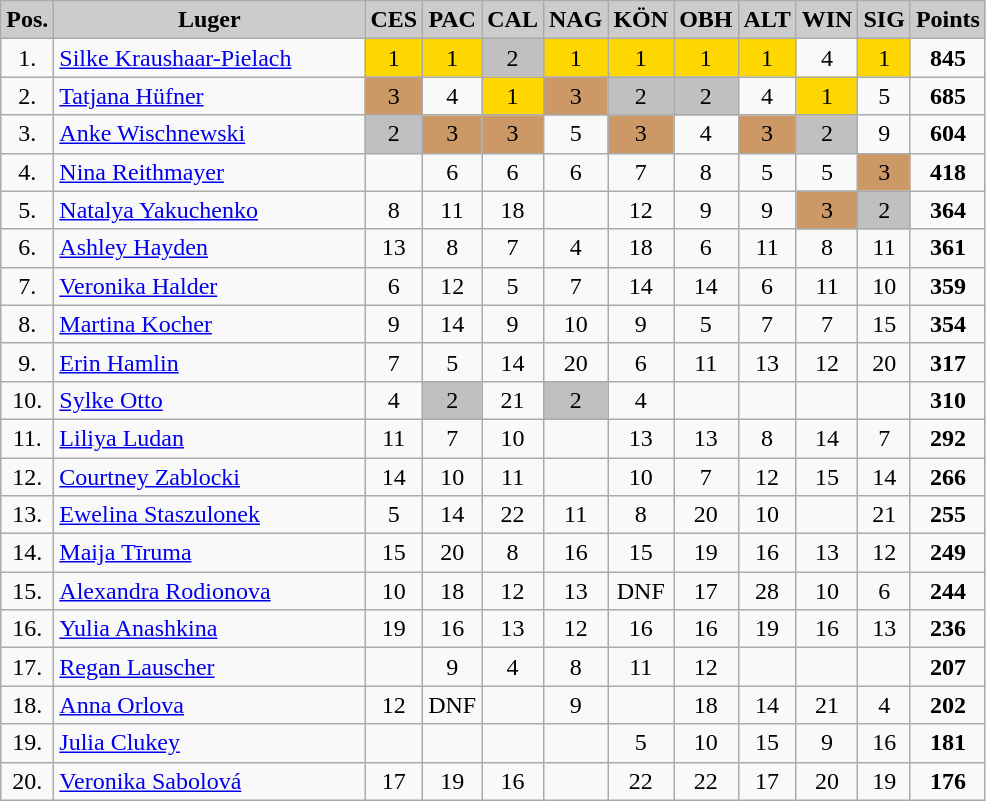<table class=wikitable  bgcolor="#f7f8ff" cellpadding="3" cellspacing="0" border="1" style="text-align:center; border: gray solid 1px; border-collapse: collapse;">
<tr bgcolor="#CCCCCC">
<td align="center" width="10"><strong>Pos.</strong></td>
<td align="center" width="200"><strong>Luger</strong></td>
<td align="center" width="20"><strong>CES</strong></td>
<td align="center" width="20"><strong>PAC</strong></td>
<td align="center" width="20"><strong>CAL</strong></td>
<td align="center" width="20"><strong>NAG</strong></td>
<td align="center" width="20"><strong>KÖN</strong></td>
<td align="center" width="20"><strong>OBH</strong></td>
<td align="center" width="20"><strong>ALT</strong></td>
<td align="center" width="20"><strong>WIN</strong></td>
<td align="center" width="20"><strong>SIG</strong></td>
<td align="center" width="20"><strong>Points</strong></td>
</tr>
<tr>
<td>1.</td>
<td align="left"> <a href='#'>Silke Kraushaar-Pielach</a></td>
<td bgcolor="gold">1</td>
<td bgcolor="gold">1</td>
<td bgcolor="silver">2</td>
<td bgcolor="gold">1</td>
<td bgcolor="gold">1</td>
<td bgcolor="gold">1</td>
<td bgcolor="gold">1</td>
<td>4</td>
<td bgcolor="gold">1</td>
<td><strong>845</strong></td>
</tr>
<tr>
<td>2.</td>
<td align="left"> <a href='#'>Tatjana Hüfner</a></td>
<td bgcolor="cc9966">3</td>
<td>4</td>
<td bgcolor="gold">1</td>
<td bgcolor="cc9966">3</td>
<td bgcolor="silver">2</td>
<td bgcolor="silver">2</td>
<td>4</td>
<td bgcolor="gold">1</td>
<td>5</td>
<td><strong>685</strong></td>
</tr>
<tr>
<td>3.</td>
<td align="left"> <a href='#'>Anke Wischnewski</a></td>
<td bgcolor="silver">2</td>
<td bgcolor="cc9966">3</td>
<td bgcolor="cc9966">3</td>
<td>5</td>
<td bgcolor="cc9966">3</td>
<td>4</td>
<td bgcolor="cc9966">3</td>
<td bgcolor="silver">2</td>
<td>9</td>
<td><strong>604</strong></td>
</tr>
<tr>
<td>4.</td>
<td align="left"> <a href='#'>Nina Reithmayer</a></td>
<td></td>
<td>6</td>
<td>6</td>
<td>6</td>
<td>7</td>
<td>8</td>
<td>5</td>
<td>5</td>
<td bgcolor="cc9966">3</td>
<td><strong>418</strong></td>
</tr>
<tr>
<td>5.</td>
<td align="left"> <a href='#'>Natalya Yakuchenko</a></td>
<td>8</td>
<td>11</td>
<td>18</td>
<td></td>
<td>12</td>
<td>9</td>
<td>9</td>
<td bgcolor="cc9966">3</td>
<td bgcolor="silver">2</td>
<td><strong>364</strong></td>
</tr>
<tr>
<td>6.</td>
<td align="left"> <a href='#'>Ashley Hayden</a></td>
<td>13</td>
<td>8</td>
<td>7</td>
<td>4</td>
<td>18</td>
<td>6</td>
<td>11</td>
<td>8</td>
<td>11</td>
<td><strong>361</strong></td>
</tr>
<tr>
<td>7.</td>
<td align="left"> <a href='#'>Veronika Halder</a></td>
<td>6</td>
<td>12</td>
<td>5</td>
<td>7</td>
<td>14</td>
<td>14</td>
<td>6</td>
<td>11</td>
<td>10</td>
<td><strong>359</strong></td>
</tr>
<tr>
<td>8.</td>
<td align="left"> <a href='#'>Martina Kocher</a></td>
<td>9</td>
<td>14</td>
<td>9</td>
<td>10</td>
<td>9</td>
<td>5</td>
<td>7</td>
<td>7</td>
<td>15</td>
<td><strong>354</strong></td>
</tr>
<tr>
<td>9.</td>
<td align="left"> <a href='#'>Erin Hamlin</a></td>
<td>7</td>
<td>5</td>
<td>14</td>
<td>20</td>
<td>6</td>
<td>11</td>
<td>13</td>
<td>12</td>
<td>20</td>
<td><strong>317</strong></td>
</tr>
<tr>
<td>10.</td>
<td align="left"> <a href='#'>Sylke Otto</a></td>
<td>4</td>
<td bgcolor="silver">2</td>
<td>21</td>
<td bgcolor="silver">2</td>
<td>4</td>
<td></td>
<td></td>
<td></td>
<td></td>
<td><strong>310</strong></td>
</tr>
<tr>
<td>11.</td>
<td align="left"> <a href='#'>Liliya Ludan</a></td>
<td>11</td>
<td>7</td>
<td>10</td>
<td></td>
<td>13</td>
<td>13</td>
<td>8</td>
<td>14</td>
<td>7</td>
<td><strong>292</strong></td>
</tr>
<tr>
<td>12.</td>
<td align="left"> <a href='#'>Courtney Zablocki</a></td>
<td>14</td>
<td>10</td>
<td>11</td>
<td></td>
<td>10</td>
<td>7</td>
<td>12</td>
<td>15</td>
<td>14</td>
<td><strong>266</strong></td>
</tr>
<tr>
<td>13.</td>
<td align="left"> <a href='#'>Ewelina Staszulonek</a></td>
<td>5</td>
<td>14</td>
<td>22</td>
<td>11</td>
<td>8</td>
<td>20</td>
<td>10</td>
<td></td>
<td>21</td>
<td><strong>255</strong></td>
</tr>
<tr>
<td>14.</td>
<td align="left"> <a href='#'>Maija Tīruma</a></td>
<td>15</td>
<td>20</td>
<td>8</td>
<td>16</td>
<td>15</td>
<td>19</td>
<td>16</td>
<td>13</td>
<td>12</td>
<td><strong>249</strong></td>
</tr>
<tr>
<td>15.</td>
<td align="left"> <a href='#'>Alexandra Rodionova</a></td>
<td>10</td>
<td>18</td>
<td>12</td>
<td>13</td>
<td>DNF</td>
<td>17</td>
<td>28</td>
<td>10</td>
<td>6</td>
<td><strong>244</strong></td>
</tr>
<tr>
<td>16.</td>
<td align="left"> <a href='#'>Yulia Anashkina</a></td>
<td>19</td>
<td>16</td>
<td>13</td>
<td>12</td>
<td>16</td>
<td>16</td>
<td>19</td>
<td>16</td>
<td>13</td>
<td><strong>236</strong></td>
</tr>
<tr>
<td>17.</td>
<td align="left"> <a href='#'>Regan Lauscher</a></td>
<td></td>
<td>9</td>
<td>4</td>
<td>8</td>
<td>11</td>
<td>12</td>
<td></td>
<td></td>
<td></td>
<td><strong>207</strong></td>
</tr>
<tr>
<td>18.</td>
<td align="left"> <a href='#'>Anna Orlova</a></td>
<td>12</td>
<td>DNF</td>
<td></td>
<td>9</td>
<td></td>
<td>18</td>
<td>14</td>
<td>21</td>
<td>4</td>
<td><strong>202</strong></td>
</tr>
<tr>
<td>19.</td>
<td align="left"> <a href='#'>Julia Clukey</a></td>
<td></td>
<td></td>
<td></td>
<td></td>
<td>5</td>
<td>10</td>
<td>15</td>
<td>9</td>
<td>16</td>
<td><strong>181</strong></td>
</tr>
<tr>
<td>20.</td>
<td align="left"> <a href='#'>Veronika Sabolová</a></td>
<td>17</td>
<td>19</td>
<td>16</td>
<td></td>
<td>22</td>
<td>22</td>
<td>17</td>
<td>20</td>
<td>19</td>
<td><strong>176</strong></td>
</tr>
</table>
